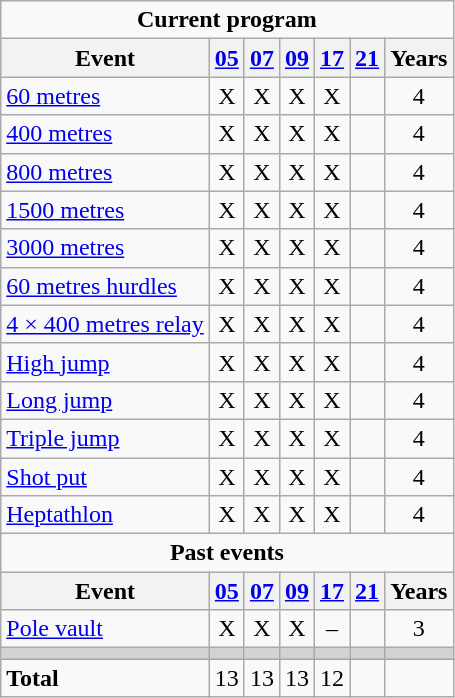<table class="wikitable">
<tr align=center>
<td colspan=7 align=center><strong>Current program</strong></td>
</tr>
<tr align=center>
<th>Event</th>
<th><a href='#'>05</a></th>
<th><a href='#'>07</a></th>
<th><a href='#'>09</a></th>
<th><a href='#'>17</a></th>
<th><a href='#'>21</a></th>
<th>Years</th>
</tr>
<tr align=center>
<td align=left><a href='#'>60 metres</a></td>
<td>X</td>
<td>X</td>
<td>X</td>
<td>X</td>
<td></td>
<td>4</td>
</tr>
<tr align=center>
<td align=left><a href='#'>400 metres</a></td>
<td>X</td>
<td>X</td>
<td>X</td>
<td>X</td>
<td></td>
<td>4</td>
</tr>
<tr align=center>
<td align=left><a href='#'>800 metres</a></td>
<td>X</td>
<td>X</td>
<td>X</td>
<td>X</td>
<td></td>
<td>4</td>
</tr>
<tr align=center>
<td align=left><a href='#'>1500 metres</a></td>
<td>X</td>
<td>X</td>
<td>X</td>
<td>X</td>
<td></td>
<td>4</td>
</tr>
<tr align=center>
<td align=left><a href='#'>3000 metres</a></td>
<td>X</td>
<td>X</td>
<td>X</td>
<td>X</td>
<td></td>
<td>4</td>
</tr>
<tr align=center>
<td align=left><a href='#'>60 metres hurdles</a></td>
<td>X</td>
<td>X</td>
<td>X</td>
<td>X</td>
<td></td>
<td>4</td>
</tr>
<tr align=center>
<td align=left><a href='#'>4 × 400 metres relay</a></td>
<td>X</td>
<td>X</td>
<td>X</td>
<td>X</td>
<td></td>
<td>4</td>
</tr>
<tr align=center>
<td align=left><a href='#'>High jump</a></td>
<td>X</td>
<td>X</td>
<td>X</td>
<td>X</td>
<td></td>
<td>4</td>
</tr>
<tr align=center>
<td align=left><a href='#'>Long jump</a></td>
<td>X</td>
<td>X</td>
<td>X</td>
<td>X</td>
<td></td>
<td>4</td>
</tr>
<tr align=center>
<td align=left><a href='#'>Triple jump</a></td>
<td>X</td>
<td>X</td>
<td>X</td>
<td>X</td>
<td></td>
<td>4</td>
</tr>
<tr align=center>
<td align=left><a href='#'>Shot put</a></td>
<td>X</td>
<td>X</td>
<td>X</td>
<td>X</td>
<td></td>
<td>4</td>
</tr>
<tr align=center>
<td align=left><a href='#'>Heptathlon</a></td>
<td>X</td>
<td>X</td>
<td>X</td>
<td>X</td>
<td></td>
<td>4</td>
</tr>
<tr>
<td colspan=7 align=center><strong>Past events</strong></td>
</tr>
<tr align=center>
<th>Event</th>
<th><a href='#'>05</a></th>
<th><a href='#'>07</a></th>
<th><a href='#'>09</a></th>
<th><a href='#'>17</a></th>
<th><a href='#'>21</a></th>
<th>Years</th>
</tr>
<tr align=center>
<td align=left><a href='#'>Pole vault</a></td>
<td>X</td>
<td>X</td>
<td>X</td>
<td>–</td>
<td></td>
<td>3</td>
</tr>
<tr bgcolor=lightgray>
<td></td>
<td></td>
<td></td>
<td></td>
<td></td>
<td></td>
<td></td>
</tr>
<tr>
</tr>
<tr align=center>
<td align=left><strong>Total</strong></td>
<td>13</td>
<td>13</td>
<td>13</td>
<td>12</td>
<td></td>
<td></td>
</tr>
</table>
